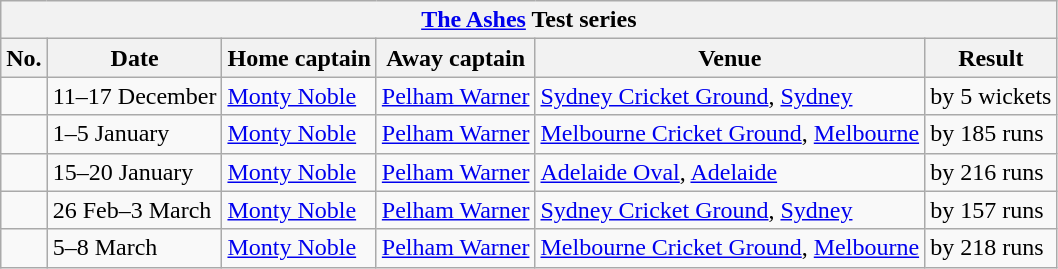<table class="wikitable">
<tr>
<th colspan="9"><a href='#'>The Ashes</a> Test series</th>
</tr>
<tr>
<th>No.</th>
<th>Date</th>
<th>Home captain</th>
<th>Away captain</th>
<th>Venue</th>
<th>Result</th>
</tr>
<tr>
<td></td>
<td>11–17 December</td>
<td><a href='#'>Monty Noble</a></td>
<td><a href='#'>Pelham Warner</a></td>
<td><a href='#'>Sydney Cricket Ground</a>, <a href='#'>Sydney</a></td>
<td> by 5 wickets</td>
</tr>
<tr>
<td></td>
<td>1–5 January</td>
<td><a href='#'>Monty Noble</a></td>
<td><a href='#'>Pelham Warner</a></td>
<td><a href='#'>Melbourne Cricket Ground</a>, <a href='#'>Melbourne</a></td>
<td> by 185 runs</td>
</tr>
<tr>
<td></td>
<td>15–20 January</td>
<td><a href='#'>Monty Noble</a></td>
<td><a href='#'>Pelham Warner</a></td>
<td><a href='#'>Adelaide Oval</a>, <a href='#'>Adelaide</a></td>
<td> by 216 runs</td>
</tr>
<tr>
<td></td>
<td>26 Feb–3 March</td>
<td><a href='#'>Monty Noble</a></td>
<td><a href='#'>Pelham Warner</a></td>
<td><a href='#'>Sydney Cricket Ground</a>, <a href='#'>Sydney</a></td>
<td> by 157 runs</td>
</tr>
<tr>
<td></td>
<td>5–8 March</td>
<td><a href='#'>Monty Noble</a></td>
<td><a href='#'>Pelham Warner</a></td>
<td><a href='#'>Melbourne Cricket Ground</a>, <a href='#'>Melbourne</a></td>
<td> by 218 runs</td>
</tr>
</table>
